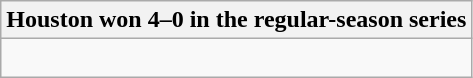<table class="wikitable collapsible collapsed">
<tr>
<th>Houston won 4–0 in the regular-season series</th>
</tr>
<tr>
<td><br>


</td>
</tr>
</table>
